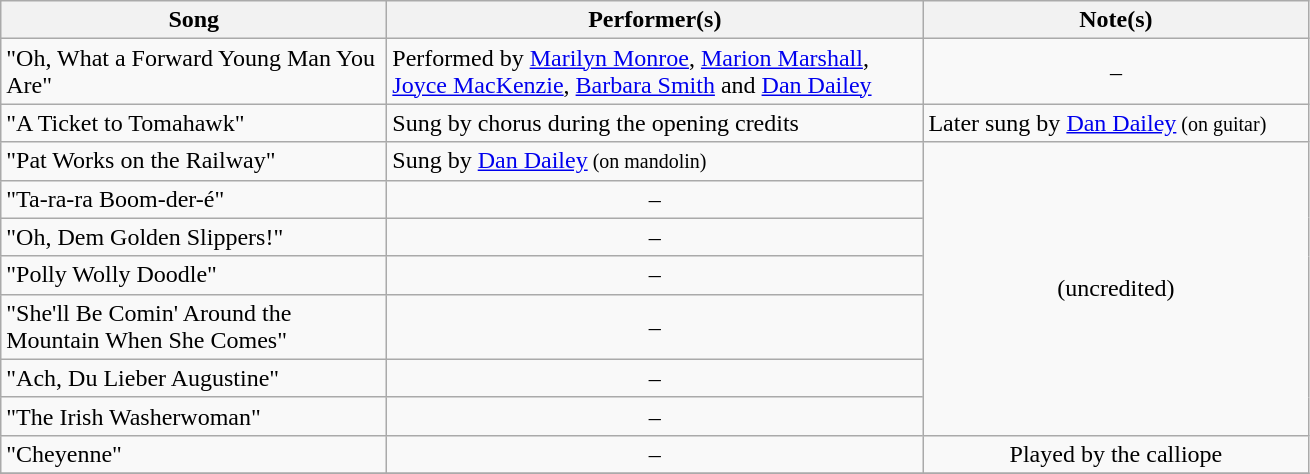<table class="wikitable">
<tr>
<th style="text-align:center; width:250px;">Song</th>
<th style="text-align:center; width:350px;">Performer(s)</th>
<th style="text-align:center; width:250px;">Note(s)</th>
</tr>
<tr>
<td>"Oh, What a Forward Young Man You Are"</td>
<td>Performed by <a href='#'>Marilyn Monroe</a>, <a href='#'>Marion Marshall</a>, <a href='#'>Joyce MacKenzie</a>, <a href='#'>Barbara Smith</a> and <a href='#'>Dan Dailey</a></td>
<td style="text-align:center;">–</td>
</tr>
<tr>
<td>"A Ticket to Tomahawk"</td>
<td>Sung by chorus during the opening credits</td>
<td>Later sung by <a href='#'>Dan Dailey</a><small> (on guitar)</small></td>
</tr>
<tr>
<td>"Pat Works on the Railway"</td>
<td>Sung by <a href='#'>Dan Dailey</a><small> (on mandolin)</small></td>
<td rowspan="7" style="text-align:center;">(uncredited)</td>
</tr>
<tr>
<td>"Ta-ra-ra Boom-der-é"</td>
<td style="text-align:center;">–</td>
</tr>
<tr>
<td>"Oh, Dem Golden Slippers!"</td>
<td style="text-align:center;">–</td>
</tr>
<tr>
<td>"Polly Wolly Doodle"</td>
<td style="text-align:center;">–</td>
</tr>
<tr>
<td>"She'll Be Comin' Around the Mountain When She Comes"</td>
<td style="text-align:center;">–</td>
</tr>
<tr>
<td>"Ach, Du Lieber Augustine"</td>
<td style="text-align:center;">–</td>
</tr>
<tr>
<td>"The Irish Washerwoman"</td>
<td style="text-align:center;">–</td>
</tr>
<tr>
<td>"Cheyenne"</td>
<td style="text-align:center;">–</td>
<td style="text-align:center;">Played by the calliope</td>
</tr>
<tr>
</tr>
</table>
